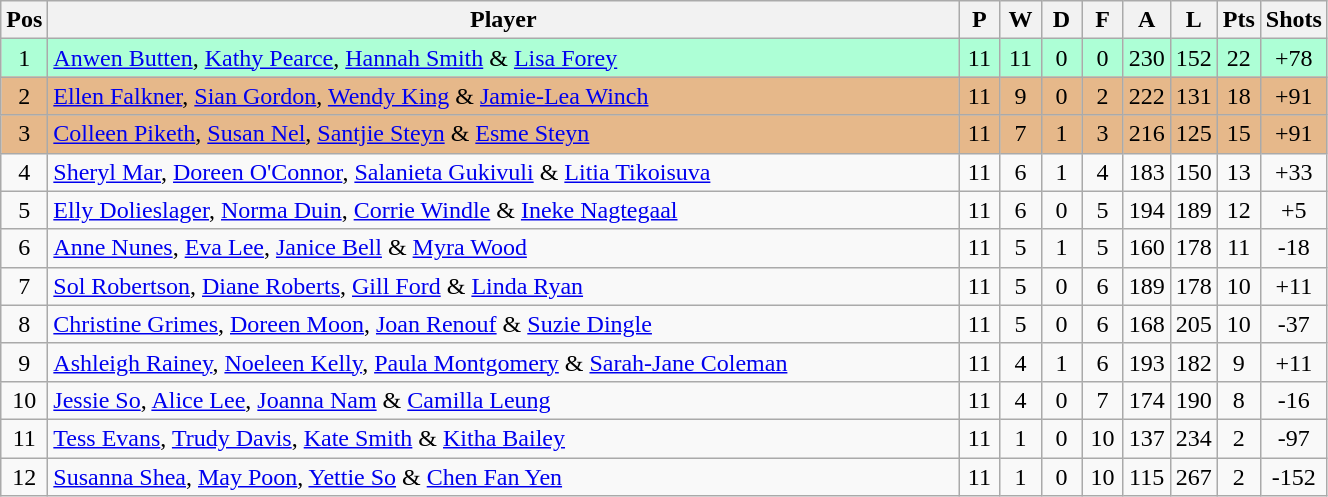<table class="wikitable" style="font-size: 100%">
<tr>
<th width=20>Pos</th>
<th width=600>Player</th>
<th width=20>P</th>
<th width=20>W</th>
<th width=20>D</th>
<th width=20>F</th>
<th width=20>A</th>
<th width=20>L</th>
<th width=20>Pts</th>
<th width=20>Shots</th>
</tr>
<tr align=center style="background: #ADFFD6;">
<td>1</td>
<td align="left"> <a href='#'>Anwen Butten</a>, <a href='#'>Kathy Pearce</a>, <a href='#'>Hannah Smith</a> & <a href='#'>Lisa Forey</a></td>
<td>11</td>
<td>11</td>
<td>0</td>
<td>0</td>
<td>230</td>
<td>152</td>
<td>22</td>
<td>+78</td>
</tr>
<tr align=center style="background: #E6B88A;">
<td>2</td>
<td align="left"> <a href='#'>Ellen Falkner</a>, <a href='#'>Sian Gordon</a>, <a href='#'>Wendy King</a> & <a href='#'>Jamie-Lea Winch</a></td>
<td>11</td>
<td>9</td>
<td>0</td>
<td>2</td>
<td>222</td>
<td>131</td>
<td>18</td>
<td>+91</td>
</tr>
<tr align=center style="background: #E6B88A;">
<td>3</td>
<td align="left"> <a href='#'>Colleen Piketh</a>, <a href='#'>Susan Nel</a>, <a href='#'>Santjie Steyn</a> & <a href='#'>Esme Steyn</a></td>
<td>11</td>
<td>7</td>
<td>1</td>
<td>3</td>
<td>216</td>
<td>125</td>
<td>15</td>
<td>+91</td>
</tr>
<tr align=center>
<td>4</td>
<td align="left"> <a href='#'>Sheryl Mar</a>, <a href='#'>Doreen O'Connor</a>, <a href='#'>Salanieta Gukivuli</a> & <a href='#'>Litia Tikoisuva</a></td>
<td>11</td>
<td>6</td>
<td>1</td>
<td>4</td>
<td>183</td>
<td>150</td>
<td>13</td>
<td>+33</td>
</tr>
<tr align=center>
<td>5</td>
<td align="left"> <a href='#'>Elly Dolieslager</a>, <a href='#'>Norma Duin</a>, <a href='#'>Corrie Windle</a> & <a href='#'>Ineke Nagtegaal</a></td>
<td>11</td>
<td>6</td>
<td>0</td>
<td>5</td>
<td>194</td>
<td>189</td>
<td>12</td>
<td>+5</td>
</tr>
<tr align=center>
<td>6</td>
<td align="left"> <a href='#'>Anne Nunes</a>, <a href='#'>Eva Lee</a>, <a href='#'>Janice Bell</a> & <a href='#'>Myra Wood</a></td>
<td>11</td>
<td>5</td>
<td>1</td>
<td>5</td>
<td>160</td>
<td>178</td>
<td>11</td>
<td>-18</td>
</tr>
<tr align=center>
<td>7</td>
<td align="left"> <a href='#'>Sol Robertson</a>, <a href='#'>Diane Roberts</a>, <a href='#'>Gill Ford</a> & <a href='#'>Linda Ryan</a></td>
<td>11</td>
<td>5</td>
<td>0</td>
<td>6</td>
<td>189</td>
<td>178</td>
<td>10</td>
<td>+11</td>
</tr>
<tr align=center>
<td>8</td>
<td align="left"> <a href='#'>Christine Grimes</a>, <a href='#'>Doreen Moon</a>, <a href='#'>Joan Renouf</a> & <a href='#'>Suzie Dingle</a></td>
<td>11</td>
<td>5</td>
<td>0</td>
<td>6</td>
<td>168</td>
<td>205</td>
<td>10</td>
<td>-37</td>
</tr>
<tr align=center>
<td>9</td>
<td align="left"> <a href='#'>Ashleigh Rainey</a>, <a href='#'>Noeleen Kelly</a>, <a href='#'>Paula Montgomery</a> & <a href='#'>Sarah-Jane Coleman</a></td>
<td>11</td>
<td>4</td>
<td>1</td>
<td>6</td>
<td>193</td>
<td>182</td>
<td>9</td>
<td>+11</td>
</tr>
<tr align=center>
<td>10</td>
<td align="left"> <a href='#'>Jessie So</a>, <a href='#'>Alice Lee</a>, <a href='#'>Joanna Nam</a> & <a href='#'>Camilla Leung</a></td>
<td>11</td>
<td>4</td>
<td>0</td>
<td>7</td>
<td>174</td>
<td>190</td>
<td>8</td>
<td>-16</td>
</tr>
<tr align=center>
<td>11</td>
<td align="left"> <a href='#'>Tess Evans</a>, <a href='#'>Trudy Davis</a>, <a href='#'>Kate Smith</a> & <a href='#'>Kitha Bailey</a></td>
<td>11</td>
<td>1</td>
<td>0</td>
<td>10</td>
<td>137</td>
<td>234</td>
<td>2</td>
<td>-97</td>
</tr>
<tr align=center>
<td>12</td>
<td align="left"> <a href='#'>Susanna Shea</a>, <a href='#'>May Poon</a>, <a href='#'>Yettie So</a> & <a href='#'>Chen Fan Yen</a></td>
<td>11</td>
<td>1</td>
<td>0</td>
<td>10</td>
<td>115</td>
<td>267</td>
<td>2</td>
<td>-152</td>
</tr>
</table>
